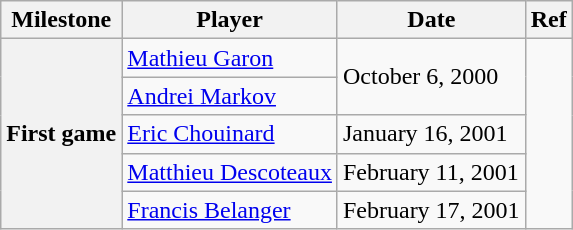<table class="wikitable">
<tr>
<th scope="col">Milestone</th>
<th scope="col">Player</th>
<th scope="col">Date</th>
<th scope="col">Ref</th>
</tr>
<tr>
<th rowspan=5>First game</th>
<td><a href='#'>Mathieu Garon</a></td>
<td rowspan=2>October 6, 2000</td>
<td rowspan=5></td>
</tr>
<tr>
<td><a href='#'>Andrei Markov</a></td>
</tr>
<tr>
<td><a href='#'>Eric Chouinard</a></td>
<td>January 16, 2001</td>
</tr>
<tr>
<td><a href='#'>Matthieu Descoteaux</a></td>
<td>February 11, 2001</td>
</tr>
<tr>
<td><a href='#'>Francis Belanger</a></td>
<td>February 17, 2001</td>
</tr>
</table>
